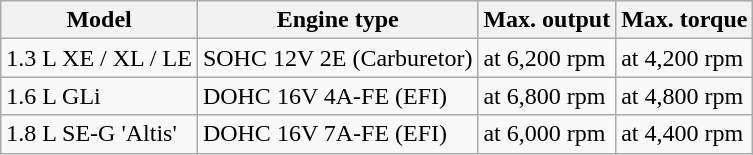<table class="wikitable">
<tr>
<th>Model</th>
<th>Engine type</th>
<th>Max. output</th>
<th>Max. torque</th>
</tr>
<tr>
<td>1.3 L XE / XL / LE</td>
<td>SOHC 12V 2E (Carburetor)</td>
<td> at 6,200 rpm</td>
<td> at 4,200 rpm</td>
</tr>
<tr>
<td>1.6 L GLi</td>
<td>DOHC 16V 4A-FE (EFI)</td>
<td> at 6,800 rpm</td>
<td> at 4,800 rpm</td>
</tr>
<tr>
<td>1.8 L SE-G 'Altis'</td>
<td>DOHC 16V 7A-FE (EFI)</td>
<td> at 6,000 rpm</td>
<td> at 4,400 rpm</td>
</tr>
</table>
